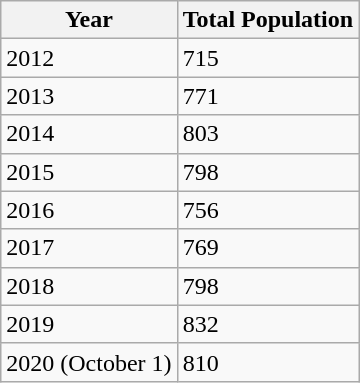<table class="wikitable">
<tr>
<th>Year</th>
<th>Total Population</th>
</tr>
<tr>
<td>2012</td>
<td>715</td>
</tr>
<tr>
<td>2013</td>
<td>771</td>
</tr>
<tr>
<td>2014</td>
<td>803</td>
</tr>
<tr>
<td>2015</td>
<td>798</td>
</tr>
<tr>
<td>2016</td>
<td>756</td>
</tr>
<tr>
<td>2017</td>
<td>769</td>
</tr>
<tr>
<td>2018</td>
<td>798</td>
</tr>
<tr>
<td>2019</td>
<td>832</td>
</tr>
<tr>
<td>2020 (October 1)</td>
<td>810</td>
</tr>
</table>
